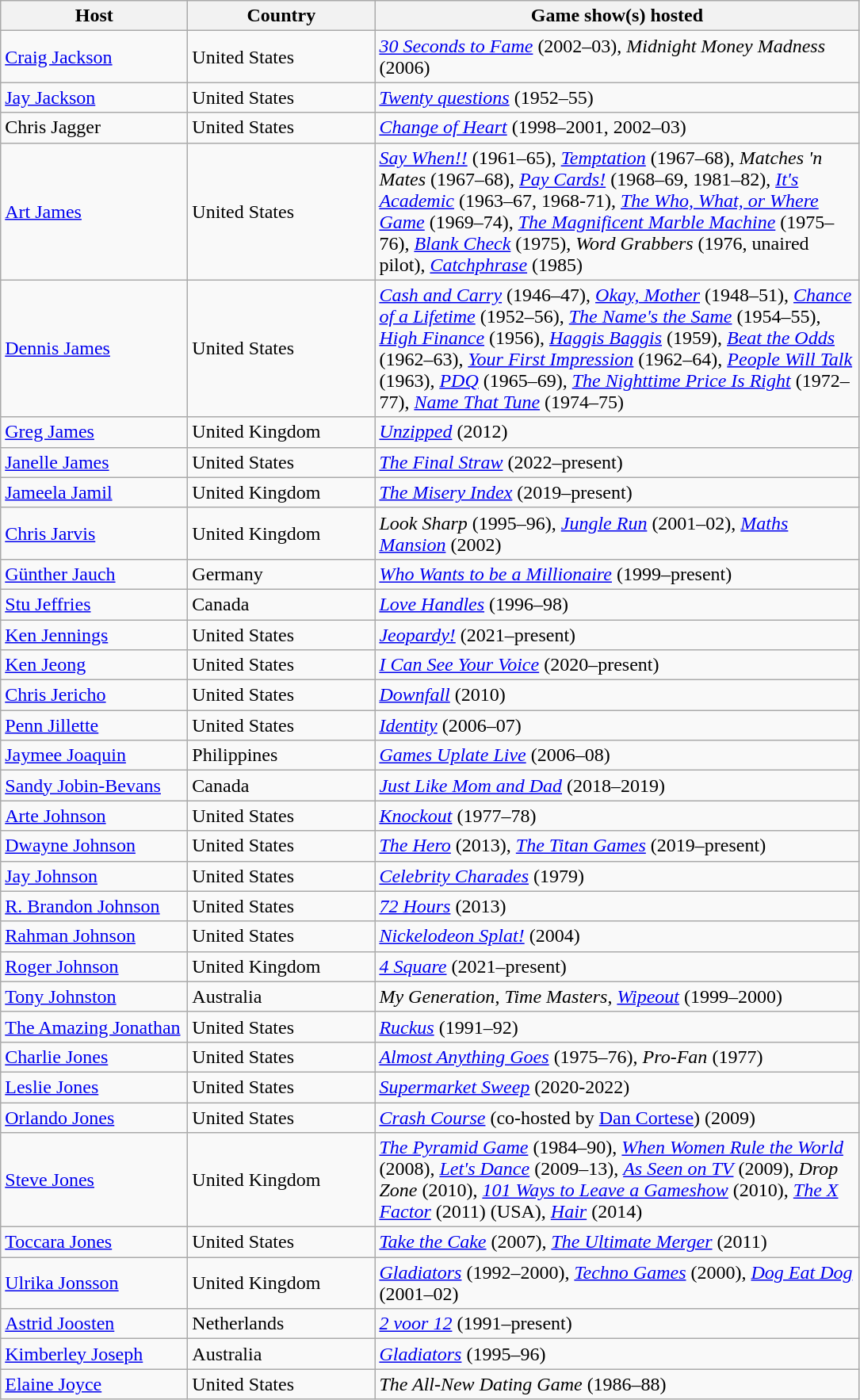<table class="wikitable sortable">
<tr ">
<th style="width:150px;">Host</th>
<th style="width:150px;">Country</th>
<th style="width:400px;">Game show(s) hosted</th>
</tr>
<tr>
<td><a href='#'>Craig Jackson</a></td>
<td>United States</td>
<td><em><a href='#'>30 Seconds to Fame</a></em> (2002–03), <em>Midnight Money Madness</em> (2006)</td>
</tr>
<tr>
<td><a href='#'>Jay Jackson</a></td>
<td>United States</td>
<td><em><a href='#'>Twenty questions</a></em> (1952–55)</td>
</tr>
<tr>
<td>Chris Jagger</td>
<td>United States</td>
<td><em><a href='#'>Change of Heart</a></em> (1998–2001, 2002–03)</td>
</tr>
<tr>
<td><a href='#'>Art James</a></td>
<td>United States</td>
<td><em><a href='#'>Say When!!</a></em> (1961–65), <em><a href='#'>Temptation</a></em> (1967–68), <em>Matches 'n Mates</em> (1967–68), <em><a href='#'>Pay Cards!</a></em> (1968–69, 1981–82), <em><a href='#'>It's Academic</a></em> (1963–67, 1968-71), <em><a href='#'>The Who, What, or Where Game</a></em> (1969–74), <em><a href='#'>The Magnificent Marble Machine</a></em> (1975–76), <em><a href='#'>Blank Check</a></em> (1975), <em>Word Grabbers</em> (1976, unaired pilot), <em><a href='#'>Catchphrase</a></em> (1985)</td>
</tr>
<tr>
<td><a href='#'>Dennis James</a></td>
<td>United States</td>
<td><em><a href='#'>Cash and Carry</a></em> (1946–47), <em><a href='#'>Okay, Mother</a></em> (1948–51), <em><a href='#'>Chance of a Lifetime</a></em> (1952–56), <em><a href='#'>The Name's the Same</a></em> (1954–55), <em><a href='#'>High Finance</a></em> (1956), <em><a href='#'>Haggis Baggis</a></em> (1959), <em><a href='#'>Beat the Odds</a></em> (1962–63), <em><a href='#'>Your First Impression</a></em> (1962–64), <em><a href='#'>People Will Talk</a></em> (1963), <em><a href='#'>PDQ</a></em> (1965–69), <em><a href='#'>The Nighttime Price Is Right</a></em> (1972–77), <em><a href='#'>Name That Tune</a></em> (1974–75)</td>
</tr>
<tr>
<td><a href='#'>Greg James</a></td>
<td>United Kingdom</td>
<td><em><a href='#'>Unzipped</a></em> (2012)</td>
</tr>
<tr>
<td><a href='#'>Janelle James</a></td>
<td>United States</td>
<td><em><a href='#'>The Final Straw</a></em> (2022–present)</td>
</tr>
<tr>
<td><a href='#'>Jameela Jamil</a></td>
<td>United Kingdom</td>
<td><em><a href='#'>The Misery Index</a></em>  (2019–present)</td>
</tr>
<tr>
<td><a href='#'>Chris Jarvis</a></td>
<td>United Kingdom</td>
<td><em>Look Sharp</em> (1995–96), <em><a href='#'>Jungle Run</a></em> (2001–02), <em><a href='#'>Maths Mansion</a></em> (2002)</td>
</tr>
<tr>
<td><a href='#'>Günther Jauch</a></td>
<td>Germany</td>
<td><em><a href='#'>Who Wants to be a Millionaire</a></em> (1999–present)</td>
</tr>
<tr>
<td><a href='#'>Stu Jeffries</a></td>
<td>Canada</td>
<td><em><a href='#'>Love Handles</a></em> (1996–98)</td>
</tr>
<tr>
<td><a href='#'>Ken Jennings</a></td>
<td>United States</td>
<td><em><a href='#'>Jeopardy!</a></em> (2021–present)</td>
</tr>
<tr>
<td><a href='#'>Ken Jeong</a></td>
<td>United States</td>
<td><em><a href='#'>I Can See Your Voice</a></em> (2020–present)</td>
</tr>
<tr>
<td><a href='#'>Chris Jericho</a></td>
<td>United States</td>
<td><em><a href='#'>Downfall</a></em> (2010)</td>
</tr>
<tr>
<td><a href='#'>Penn Jillette</a></td>
<td>United States</td>
<td><em><a href='#'>Identity</a></em> (2006–07)</td>
</tr>
<tr>
<td><a href='#'>Jaymee Joaquin</a></td>
<td>Philippines</td>
<td><em><a href='#'>Games Uplate Live</a></em> (2006–08)</td>
</tr>
<tr>
<td><a href='#'>Sandy Jobin-Bevans</a></td>
<td>Canada</td>
<td><em><a href='#'>Just Like Mom and Dad</a></em> (2018–2019)</td>
</tr>
<tr>
<td><a href='#'>Arte Johnson</a></td>
<td>United States</td>
<td><em><a href='#'>Knockout</a></em> (1977–78)</td>
</tr>
<tr>
<td><a href='#'>Dwayne Johnson</a></td>
<td>United States</td>
<td><em><a href='#'>The Hero</a></em> (2013), <em><a href='#'>The Titan Games</a></em> (2019–present)</td>
</tr>
<tr>
<td><a href='#'>Jay Johnson</a></td>
<td>United States</td>
<td><em><a href='#'>Celebrity Charades</a></em> (1979)</td>
</tr>
<tr>
<td><a href='#'>R. Brandon Johnson</a></td>
<td>United States</td>
<td><em><a href='#'>72 Hours</a></em> (2013)</td>
</tr>
<tr>
<td><a href='#'>Rahman Johnson</a></td>
<td>United States</td>
<td><em><a href='#'>Nickelodeon Splat!</a></em> (2004)</td>
</tr>
<tr>
<td><a href='#'>Roger Johnson</a></td>
<td>United Kingdom</td>
<td><em><a href='#'>4 Square</a></em> (2021–present)</td>
</tr>
<tr>
<td><a href='#'>Tony Johnston</a></td>
<td>Australia</td>
<td><em>My Generation</em>, <em>Time Masters</em>, <em><a href='#'>Wipeout</a></em> (1999–2000)</td>
</tr>
<tr>
<td><a href='#'>The Amazing Jonathan</a></td>
<td>United States</td>
<td><em><a href='#'>Ruckus</a></em> (1991–92)</td>
</tr>
<tr>
<td><a href='#'>Charlie Jones</a></td>
<td>United States</td>
<td><em><a href='#'>Almost Anything Goes</a></em> (1975–76), <em>Pro-Fan</em> (1977)</td>
</tr>
<tr>
<td><a href='#'>Leslie Jones</a></td>
<td>United States</td>
<td><em><a href='#'>Supermarket Sweep</a></em> (2020-2022)</td>
</tr>
<tr>
<td><a href='#'>Orlando Jones</a></td>
<td>United States</td>
<td><em><a href='#'>Crash Course</a></em> (co-hosted by <a href='#'>Dan Cortese</a>) (2009)</td>
</tr>
<tr>
<td><a href='#'>Steve Jones</a></td>
<td>United Kingdom</td>
<td><em><a href='#'>The Pyramid Game</a></em> (1984–90), <em><a href='#'>When Women Rule the World</a></em> (2008), <em><a href='#'>Let's Dance</a></em> (2009–13), <em><a href='#'>As Seen on TV</a></em> (2009), <em>Drop Zone</em> (2010), <em><a href='#'>101 Ways to Leave a Gameshow</a></em> (2010), <em><a href='#'>The X Factor</a></em> (2011) (USA), <em><a href='#'>Hair</a></em> (2014)</td>
</tr>
<tr>
<td><a href='#'>Toccara Jones</a></td>
<td>United States</td>
<td><em><a href='#'>Take the Cake</a></em> (2007), <em><a href='#'>The Ultimate Merger</a></em> (2011)</td>
</tr>
<tr>
<td><a href='#'>Ulrika Jonsson</a></td>
<td>United Kingdom</td>
<td><em><a href='#'>Gladiators</a></em> (1992–2000), <em><a href='#'>Techno Games</a></em> (2000), <em><a href='#'>Dog Eat Dog</a></em> (2001–02)</td>
</tr>
<tr>
<td><a href='#'>Astrid Joosten</a></td>
<td>Netherlands</td>
<td><em><a href='#'>2 voor 12</a></em> (1991–present)</td>
</tr>
<tr>
<td><a href='#'>Kimberley Joseph</a></td>
<td>Australia</td>
<td><em><a href='#'>Gladiators</a></em> (1995–96)</td>
</tr>
<tr>
<td><a href='#'>Elaine Joyce</a></td>
<td>United States</td>
<td><em>The All-New Dating Game</em> (1986–88)</td>
</tr>
</table>
